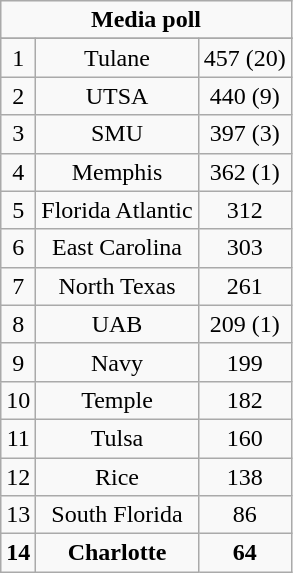<table class="wikitable">
<tr align="center">
<td align="center" Colspan="3"><strong>Media poll</strong></td>
</tr>
<tr align="center">
</tr>
<tr align="center">
<td>1</td>
<td>Tulane</td>
<td>457 (20)</td>
</tr>
<tr align="center">
<td>2</td>
<td>UTSA</td>
<td>440 (9)</td>
</tr>
<tr align="center">
<td>3</td>
<td>SMU</td>
<td>397 (3)</td>
</tr>
<tr align="center">
<td>4</td>
<td>Memphis</td>
<td>362 (1)</td>
</tr>
<tr align="center">
<td>5</td>
<td>Florida Atlantic</td>
<td>312</td>
</tr>
<tr align="center">
<td>6</td>
<td>East Carolina</td>
<td>303</td>
</tr>
<tr align="center">
<td>7</td>
<td>North Texas</td>
<td>261</td>
</tr>
<tr align="center">
<td>8</td>
<td>UAB</td>
<td>209 (1)</td>
</tr>
<tr align="center">
<td>9</td>
<td>Navy</td>
<td>199</td>
</tr>
<tr align="center">
<td>10</td>
<td>Temple</td>
<td>182</td>
</tr>
<tr align="center">
<td>11</td>
<td>Tulsa</td>
<td>160</td>
</tr>
<tr align="center">
<td>12</td>
<td>Rice</td>
<td>138</td>
</tr>
<tr align="center">
<td>13</td>
<td>South Florida</td>
<td>86</td>
</tr>
<tr align="center">
<td><strong>14</strong></td>
<td><strong>Charlotte</strong></td>
<td><strong>64</strong></td>
</tr>
</table>
